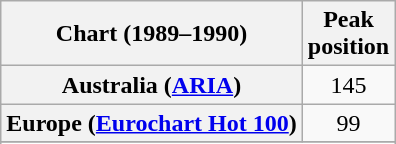<table class="wikitable sortable plainrowheaders" style="text-align:center">
<tr>
<th>Chart (1989–1990)</th>
<th>Peak<br>position</th>
</tr>
<tr>
<th scope="row">Australia (<a href='#'>ARIA</a>)</th>
<td>145</td>
</tr>
<tr>
<th scope="row">Europe (<a href='#'>Eurochart Hot 100</a>)</th>
<td>99</td>
</tr>
<tr>
</tr>
<tr>
</tr>
</table>
